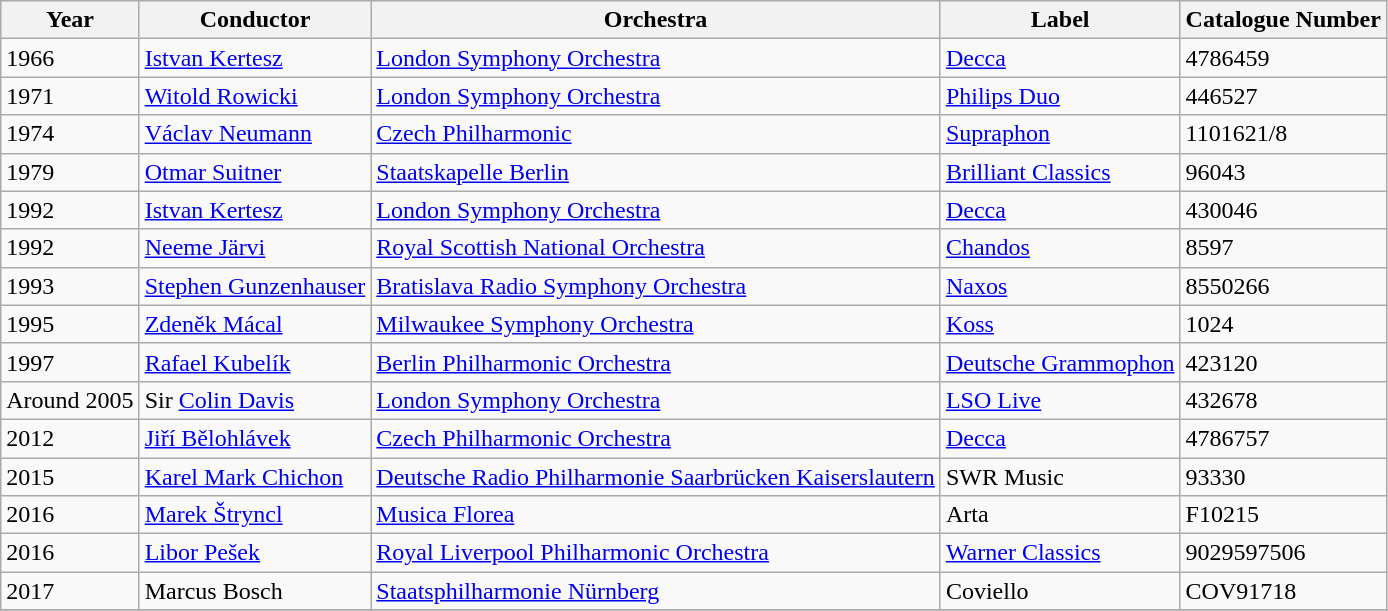<table class="wikitable">
<tr>
<th>Year</th>
<th>Conductor</th>
<th>Orchestra</th>
<th>Label</th>
<th>Catalogue Number</th>
</tr>
<tr>
<td>1966</td>
<td><a href='#'>Istvan Kertesz</a></td>
<td><a href='#'>London Symphony Orchestra</a></td>
<td><a href='#'>Decca</a></td>
<td>4786459</td>
</tr>
<tr>
<td>1971</td>
<td><a href='#'>Witold Rowicki</a></td>
<td><a href='#'>London Symphony Orchestra</a></td>
<td><a href='#'>Philips Duo</a></td>
<td>446527</td>
</tr>
<tr>
<td>1974</td>
<td><a href='#'>Václav Neumann</a></td>
<td><a href='#'>Czech Philharmonic</a></td>
<td><a href='#'>Supraphon</a></td>
<td>1101621/8</td>
</tr>
<tr>
<td>1979</td>
<td><a href='#'>Otmar Suitner</a></td>
<td><a href='#'>Staatskapelle Berlin</a></td>
<td><a href='#'>Brilliant Classics</a></td>
<td>96043</td>
</tr>
<tr>
<td>1992</td>
<td><a href='#'>Istvan Kertesz</a></td>
<td><a href='#'>London Symphony Orchestra</a></td>
<td><a href='#'>Decca</a></td>
<td>430046</td>
</tr>
<tr>
<td>1992</td>
<td><a href='#'>Neeme Järvi</a></td>
<td><a href='#'>Royal Scottish National Orchestra</a></td>
<td><a href='#'>Chandos</a>  </td>
<td>8597</td>
</tr>
<tr>
<td>1993</td>
<td><a href='#'>Stephen Gunzenhauser</a></td>
<td><a href='#'>Bratislava Radio Symphony Orchestra</a></td>
<td><a href='#'>Naxos</a>  </td>
<td>8550266</td>
</tr>
<tr>
<td>1995</td>
<td><a href='#'>Zdeněk Mácal</a></td>
<td><a href='#'>Milwaukee Symphony Orchestra</a></td>
<td><a href='#'>Koss</a></td>
<td>1024</td>
</tr>
<tr>
<td>1997</td>
<td><a href='#'>Rafael Kubelík</a></td>
<td><a href='#'>Berlin Philharmonic Orchestra</a></td>
<td><a href='#'>Deutsche Grammophon</a></td>
<td>423120</td>
</tr>
<tr>
<td>Around 2005</td>
<td>Sir <a href='#'>Colin Davis</a></td>
<td><a href='#'>London Symphony Orchestra</a></td>
<td><a href='#'>LSO Live</a></td>
<td>432678</td>
</tr>
<tr>
<td>2012</td>
<td><a href='#'>Jiří Bělohlávek</a></td>
<td><a href='#'>Czech Philharmonic Orchestra</a></td>
<td><a href='#'>Decca</a></td>
<td>4786757</td>
</tr>
<tr>
<td>2015</td>
<td><a href='#'>Karel Mark Chichon</a></td>
<td><a href='#'>Deutsche Radio Philharmonie Saarbrücken Kaiserslautern</a></td>
<td>SWR Music</td>
<td>93330</td>
</tr>
<tr>
<td>2016</td>
<td><a href='#'>Marek Štryncl</a></td>
<td><a href='#'>Musica Florea</a></td>
<td>Arta</td>
<td>F10215</td>
</tr>
<tr>
<td>2016</td>
<td><a href='#'>Libor Pešek</a></td>
<td><a href='#'>Royal Liverpool Philharmonic Orchestra</a></td>
<td><a href='#'>Warner Classics</a></td>
<td>9029597506</td>
</tr>
<tr>
<td>2017</td>
<td>Marcus Bosch</td>
<td><a href='#'>Staatsphilharmonie Nürnberg</a></td>
<td>Coviello</td>
<td>COV91718</td>
</tr>
<tr>
</tr>
</table>
